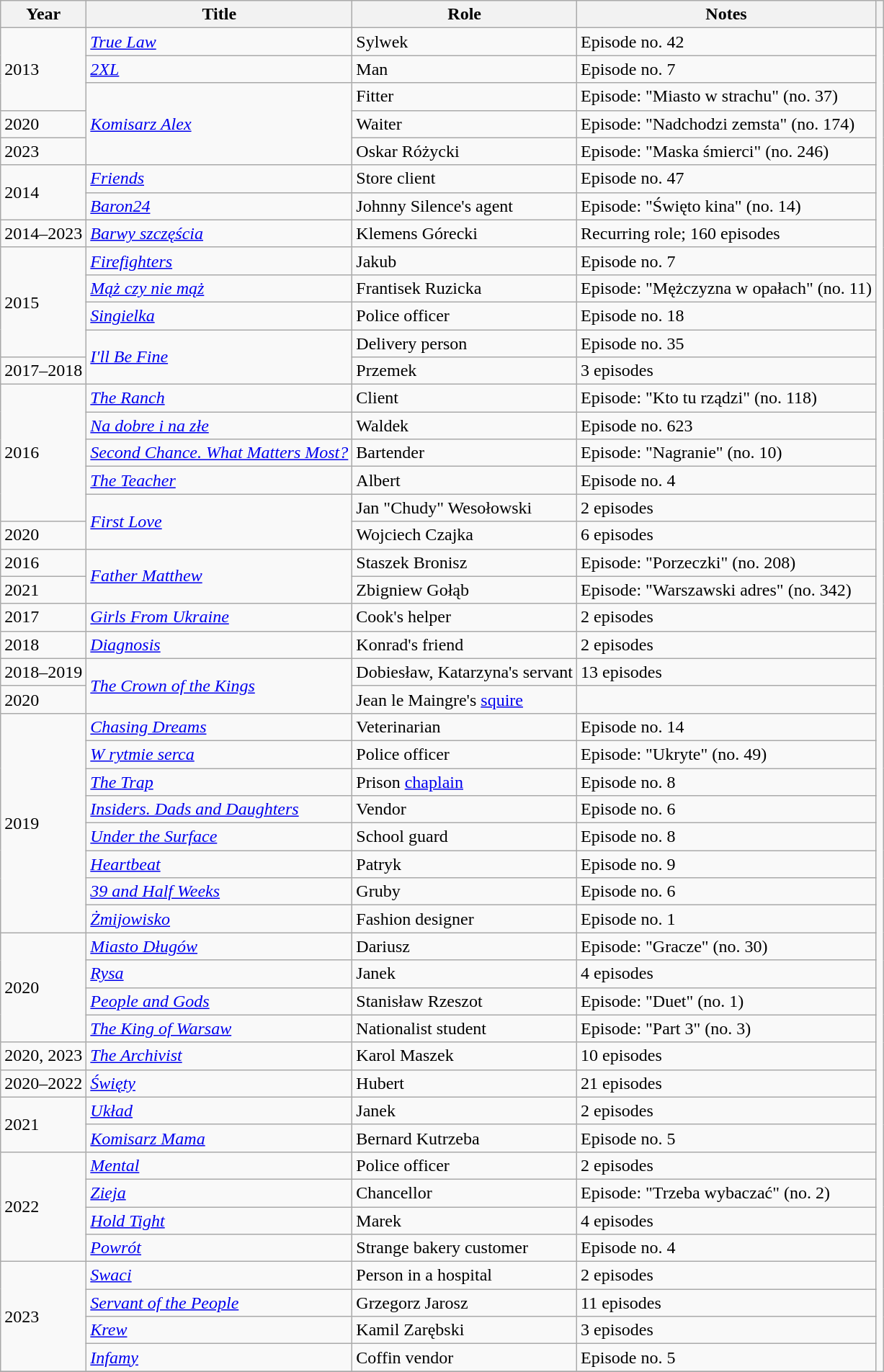<table class="wikitable plainrowheaders sortable">
<tr>
<th scope="col">Year</th>
<th scope="col">Title</th>
<th scope="col">Role</th>
<th scope="col" class="unsortable">Notes</th>
<th scope="col" class="unsortable"></th>
</tr>
<tr>
<td rowspan=3>2013</td>
<td><em><a href='#'>True Law</a></em></td>
<td>Sylwek</td>
<td>Episode no. 42</td>
<td rowspan=100></td>
</tr>
<tr>
<td><em><a href='#'>2XL</a></em></td>
<td>Man</td>
<td>Episode no. 7</td>
</tr>
<tr>
<td rowspan=3><em><a href='#'>Komisarz Alex</a></em></td>
<td>Fitter</td>
<td>Episode: "Miasto w strachu" (no. 37)</td>
</tr>
<tr>
<td>2020</td>
<td>Waiter</td>
<td>Episode: "Nadchodzi zemsta" (no.  174)</td>
</tr>
<tr>
<td>2023</td>
<td>Oskar Różycki</td>
<td>Episode: "Maska śmierci" (no. 246)</td>
</tr>
<tr>
<td rowspan=2>2014</td>
<td><em><a href='#'>Friends</a></em></td>
<td>Store client</td>
<td>Episode no. 47</td>
</tr>
<tr>
<td><em><a href='#'>Baron24</a></em></td>
<td>Johnny Silence's agent</td>
<td>Episode: "Święto kina" (no. 14)</td>
</tr>
<tr>
<td>2014–2023</td>
<td><em><a href='#'>Barwy szczęścia</a></em></td>
<td>Klemens Górecki</td>
<td>Recurring role; 160 episodes</td>
</tr>
<tr>
<td rowspan=4>2015</td>
<td><em><a href='#'>Firefighters</a></em></td>
<td>Jakub</td>
<td>Episode no. 7</td>
</tr>
<tr>
<td><em><a href='#'>Mąż czy nie mąż</a></em></td>
<td>Frantisek Ruzicka</td>
<td>Episode: "Mężczyzna w opałach" (no. 11)</td>
</tr>
<tr>
<td><em><a href='#'>Singielka</a></em></td>
<td>Police officer</td>
<td>Episode no. 18</td>
</tr>
<tr>
<td rowspan=2><em><a href='#'>I'll Be Fine</a></em></td>
<td>Delivery person</td>
<td>Episode no. 35</td>
</tr>
<tr>
<td>2017–2018</td>
<td>Przemek</td>
<td>3 episodes</td>
</tr>
<tr>
<td rowspan=5>2016</td>
<td><em><a href='#'>The Ranch</a></em></td>
<td>Client</td>
<td>Episode: "Kto tu rządzi" (no. 118)</td>
</tr>
<tr>
<td><em><a href='#'>Na dobre i na złe</a></em></td>
<td>Waldek</td>
<td>Episode no. 623</td>
</tr>
<tr>
<td><em><a href='#'>Second Chance. What Matters Most?</a></em></td>
<td>Bartender</td>
<td>Episode: "Nagranie" (no. 10)</td>
</tr>
<tr>
<td><em><a href='#'>The Teacher</a></em></td>
<td>Albert</td>
<td>Episode no. 4</td>
</tr>
<tr>
<td rowspan=2><em><a href='#'>First Love</a></em></td>
<td>Jan "Chudy" Wesołowski</td>
<td>2 episodes</td>
</tr>
<tr>
<td>2020</td>
<td>Wojciech Czajka</td>
<td>6 episodes</td>
</tr>
<tr>
<td>2016</td>
<td rowspan=2><em><a href='#'>Father Matthew</a></em></td>
<td>Staszek Bronisz</td>
<td>Episode: "Porzeczki" (no. 208)</td>
</tr>
<tr>
<td>2021</td>
<td>Zbigniew Gołąb</td>
<td>Episode: "Warszawski adres" (no. 342)</td>
</tr>
<tr>
<td>2017</td>
<td><em><a href='#'>Girls From Ukraine</a></em></td>
<td>Cook's helper</td>
<td>2 episodes</td>
</tr>
<tr>
<td>2018</td>
<td><em><a href='#'>Diagnosis</a></em></td>
<td>Konrad's friend</td>
<td>2 episodes</td>
</tr>
<tr>
<td>2018–2019</td>
<td rowspan=2><em><a href='#'>The Crown of the Kings</a></em></td>
<td>Dobiesław, Katarzyna's servant</td>
<td>13 episodes</td>
</tr>
<tr>
<td>2020</td>
<td>Jean le Maingre's <a href='#'>squire</a></td>
<td></td>
</tr>
<tr>
<td rowspan=8>2019</td>
<td><em><a href='#'>Chasing Dreams</a></em></td>
<td>Veterinarian</td>
<td>Episode no. 14</td>
</tr>
<tr>
<td><em><a href='#'>W rytmie serca</a></em></td>
<td>Police officer</td>
<td>Episode: "Ukryte" (no. 49)</td>
</tr>
<tr>
<td><em><a href='#'>The Trap</a></em></td>
<td>Prison <a href='#'>chaplain</a></td>
<td>Episode no. 8</td>
</tr>
<tr>
<td><em><a href='#'>Insiders. Dads and Daughters</a></em></td>
<td>Vendor</td>
<td>Episode no. 6</td>
</tr>
<tr>
<td><em><a href='#'>Under the Surface</a></em></td>
<td>School guard</td>
<td>Episode no. 8</td>
</tr>
<tr>
<td><em><a href='#'>Heartbeat</a></em></td>
<td>Patryk</td>
<td>Episode no. 9</td>
</tr>
<tr>
<td><em><a href='#'>39 and Half Weeks</a></em></td>
<td>Gruby</td>
<td>Episode no. 6</td>
</tr>
<tr>
<td><em><a href='#'>Żmijowisko</a></em></td>
<td>Fashion designer</td>
<td>Episode no. 1</td>
</tr>
<tr>
<td rowspan=4>2020</td>
<td><em><a href='#'>Miasto Długów</a></em></td>
<td>Dariusz</td>
<td>Episode: "Gracze" (no. 30)</td>
</tr>
<tr>
<td><em><a href='#'>Rysa</a></em></td>
<td>Janek</td>
<td>4 episodes</td>
</tr>
<tr>
<td><em><a href='#'>People and Gods</a></em></td>
<td>Stanisław Rzeszot</td>
<td>Episode: "Duet" (no. 1)</td>
</tr>
<tr>
<td><em><a href='#'>The King of Warsaw</a></em></td>
<td>Nationalist student</td>
<td>Episode: "Part 3" (no. 3)</td>
</tr>
<tr>
<td>2020, 2023</td>
<td><em><a href='#'>The Archivist</a></em></td>
<td>Karol Maszek</td>
<td>10 episodes</td>
</tr>
<tr>
<td>2020–2022</td>
<td><em><a href='#'>Święty</a></em></td>
<td>Hubert</td>
<td>21 episodes</td>
</tr>
<tr>
<td rowspan=2>2021</td>
<td><em><a href='#'>Układ</a></em></td>
<td>Janek</td>
<td>2 episodes</td>
</tr>
<tr>
<td><em><a href='#'>Komisarz Mama</a></em></td>
<td>Bernard Kutrzeba</td>
<td>Episode no. 5</td>
</tr>
<tr>
<td rowspan=4>2022</td>
<td><em><a href='#'>Mental</a></em></td>
<td>Police officer</td>
<td>2 episodes</td>
</tr>
<tr>
<td><em><a href='#'>Zieja</a></em></td>
<td>Chancellor</td>
<td>Episode: "Trzeba wybaczać" (no. 2)</td>
</tr>
<tr>
<td><em><a href='#'>Hold Tight</a></em></td>
<td>Marek</td>
<td>4 episodes</td>
</tr>
<tr>
<td><em><a href='#'>Powrót</a></em></td>
<td>Strange bakery customer</td>
<td>Episode no. 4</td>
</tr>
<tr>
<td rowspan=4>2023</td>
<td><em><a href='#'>Swaci</a></em></td>
<td>Person in a hospital</td>
<td>2 episodes</td>
</tr>
<tr>
<td><em><a href='#'>Servant of the People</a></em></td>
<td>Grzegorz Jarosz</td>
<td>11 episodes</td>
</tr>
<tr>
<td><em><a href='#'>Krew</a></em></td>
<td>Kamil Zarębski</td>
<td>3 episodes</td>
</tr>
<tr>
<td><em><a href='#'>Infamy</a></em></td>
<td>Coffin vendor</td>
<td>Episode no. 5</td>
</tr>
<tr>
</tr>
</table>
